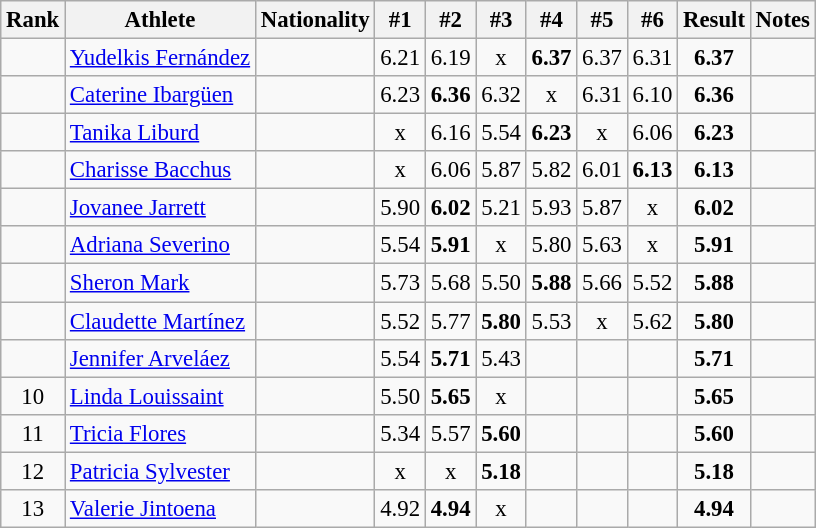<table class="wikitable sortable" style="text-align:center;font-size:95%">
<tr>
<th>Rank</th>
<th>Athlete</th>
<th>Nationality</th>
<th>#1</th>
<th>#2</th>
<th>#3</th>
<th>#4</th>
<th>#5</th>
<th>#6</th>
<th>Result</th>
<th>Notes</th>
</tr>
<tr>
<td></td>
<td align="left"><a href='#'>Yudelkis Fernández</a></td>
<td align=left></td>
<td>6.21</td>
<td>6.19</td>
<td>x</td>
<td><strong>6.37</strong></td>
<td>6.37</td>
<td>6.31</td>
<td><strong>6.37</strong></td>
<td></td>
</tr>
<tr>
<td></td>
<td align="left"><a href='#'>Caterine Ibargüen</a></td>
<td align=left></td>
<td>6.23</td>
<td><strong>6.36</strong></td>
<td>6.32</td>
<td>x</td>
<td>6.31</td>
<td>6.10</td>
<td><strong>6.36</strong></td>
<td></td>
</tr>
<tr>
<td></td>
<td align="left"><a href='#'>Tanika Liburd</a></td>
<td align=left></td>
<td>x</td>
<td>6.16</td>
<td>5.54</td>
<td><strong>6.23</strong></td>
<td>x</td>
<td>6.06</td>
<td><strong>6.23</strong></td>
<td></td>
</tr>
<tr>
<td></td>
<td align="left"><a href='#'>Charisse Bacchus</a></td>
<td align=left></td>
<td>x</td>
<td>6.06</td>
<td>5.87</td>
<td>5.82</td>
<td>6.01</td>
<td><strong>6.13</strong></td>
<td><strong>6.13</strong></td>
<td></td>
</tr>
<tr>
<td></td>
<td align="left"><a href='#'>Jovanee Jarrett</a></td>
<td align=left></td>
<td>5.90</td>
<td><strong>6.02</strong></td>
<td>5.21</td>
<td>5.93</td>
<td>5.87</td>
<td>x</td>
<td><strong>6.02</strong></td>
<td></td>
</tr>
<tr>
<td></td>
<td align="left"><a href='#'>Adriana Severino</a></td>
<td align=left></td>
<td>5.54</td>
<td><strong>5.91</strong></td>
<td>x</td>
<td>5.80</td>
<td>5.63</td>
<td>x</td>
<td><strong>5.91</strong></td>
<td></td>
</tr>
<tr>
<td></td>
<td align="left"><a href='#'>Sheron Mark</a></td>
<td align=left></td>
<td>5.73</td>
<td>5.68</td>
<td>5.50</td>
<td><strong>5.88</strong></td>
<td>5.66</td>
<td>5.52</td>
<td><strong>5.88</strong></td>
<td></td>
</tr>
<tr>
<td></td>
<td align="left"><a href='#'>Claudette Martínez</a></td>
<td align=left></td>
<td>5.52</td>
<td>5.77</td>
<td><strong>5.80</strong></td>
<td>5.53</td>
<td>x</td>
<td>5.62</td>
<td><strong>5.80</strong></td>
<td></td>
</tr>
<tr>
<td></td>
<td align="left"><a href='#'>Jennifer Arveláez</a></td>
<td align=left></td>
<td>5.54</td>
<td><strong>5.71</strong></td>
<td>5.43</td>
<td></td>
<td></td>
<td></td>
<td><strong>5.71</strong></td>
<td></td>
</tr>
<tr>
<td>10</td>
<td align="left"><a href='#'>Linda Louissaint</a></td>
<td align=left></td>
<td>5.50</td>
<td><strong>5.65</strong></td>
<td>x</td>
<td></td>
<td></td>
<td></td>
<td><strong>5.65</strong></td>
<td></td>
</tr>
<tr>
<td>11</td>
<td align="left"><a href='#'>Tricia Flores</a></td>
<td align=left></td>
<td>5.34</td>
<td>5.57</td>
<td><strong>5.60</strong></td>
<td></td>
<td></td>
<td></td>
<td><strong>5.60</strong></td>
<td></td>
</tr>
<tr>
<td>12</td>
<td align="left"><a href='#'>Patricia Sylvester</a></td>
<td align=left></td>
<td>x</td>
<td>x</td>
<td><strong>5.18</strong></td>
<td></td>
<td></td>
<td></td>
<td><strong>5.18</strong></td>
<td></td>
</tr>
<tr>
<td>13</td>
<td align="left"><a href='#'>Valerie Jintoena</a></td>
<td align=left></td>
<td>4.92</td>
<td><strong>4.94</strong></td>
<td>x</td>
<td></td>
<td></td>
<td></td>
<td><strong>4.94</strong></td>
<td></td>
</tr>
</table>
